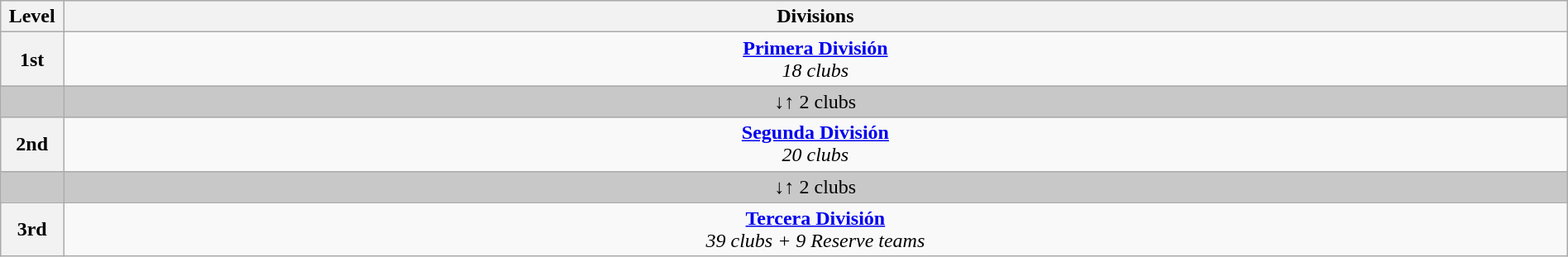<table class="wikitable" style="width:100%; text-align:center;">
<tr>
<th>Level</th>
<th colspan="6">Divisions</th>
</tr>
<tr>
<th>1st</th>
<td colspan="6" width="96%"><strong><a href='#'>Primera División</a></strong><br><em>18 clubs</em></td>
</tr>
<tr style="background:#c8c8c8">
<td style="width:4%;"></td>
<td colspan="9" style="width:96%;">↓↑ 2 clubs</td>
</tr>
<tr>
<th>2nd</th>
<td colspan="6" width="96%"><strong><a href='#'>Segunda División</a></strong><br><em>20 clubs</em></td>
</tr>
<tr style="background:#c8c8c8">
<td style="width:4%;"></td>
<td colspan="9" style="width:96%;">↓↑ 2 clubs</td>
</tr>
<tr>
<th>3rd</th>
<td colspan="6" width="96%"><strong><a href='#'>Tercera División</a></strong><br><em>39 clubs + 9 Reserve teams</em></td>
</tr>
</table>
